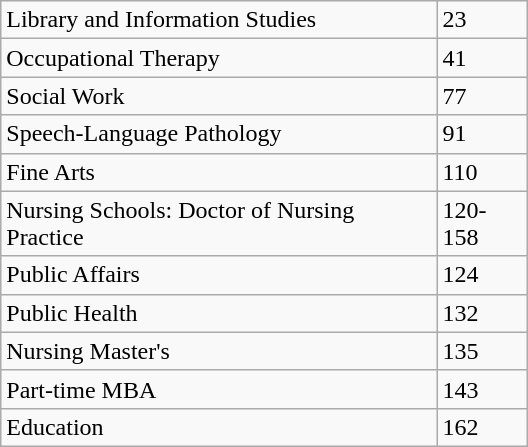<table class="wikitable floatright" style="width: 22em;">
<tr>
<td>Library and Information Studies</td>
<td>23</td>
</tr>
<tr>
<td>Occupational Therapy</td>
<td>41</td>
</tr>
<tr>
<td>Social Work</td>
<td>77</td>
</tr>
<tr>
<td>Speech-Language Pathology</td>
<td>91</td>
</tr>
<tr>
<td>Fine Arts</td>
<td>110</td>
</tr>
<tr>
<td>Nursing Schools: Doctor of Nursing Practice</td>
<td>120-158</td>
</tr>
<tr>
<td>Public Affairs</td>
<td>124</td>
</tr>
<tr>
<td>Public Health</td>
<td>132</td>
</tr>
<tr>
<td>Nursing Master's</td>
<td>135</td>
</tr>
<tr>
<td>Part-time MBA</td>
<td>143</td>
</tr>
<tr>
<td>Education</td>
<td>162</td>
</tr>
</table>
